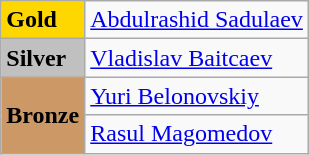<table class="wikitable">
<tr>
<td bgcolor="gold"><strong>Gold</strong></td>
<td> <a href='#'>Abdulrashid Sadulaev</a></td>
</tr>
<tr>
<td bgcolor="silver"><strong>Silver</strong></td>
<td> <a href='#'>Vladislav Baitcaev</a></td>
</tr>
<tr>
<td rowspan="2" bgcolor="#cc9966"><strong>Bronze</strong></td>
<td> <a href='#'>Yuri Belonovskiy</a></td>
</tr>
<tr>
<td> <a href='#'>Rasul Magomedov</a></td>
</tr>
</table>
